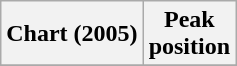<table class="wikitable sortable plainrowheaders" style="text-align:center">
<tr>
<th scope="col">Chart (2005)</th>
<th scope="col">Peak<br> position</th>
</tr>
<tr>
</tr>
</table>
